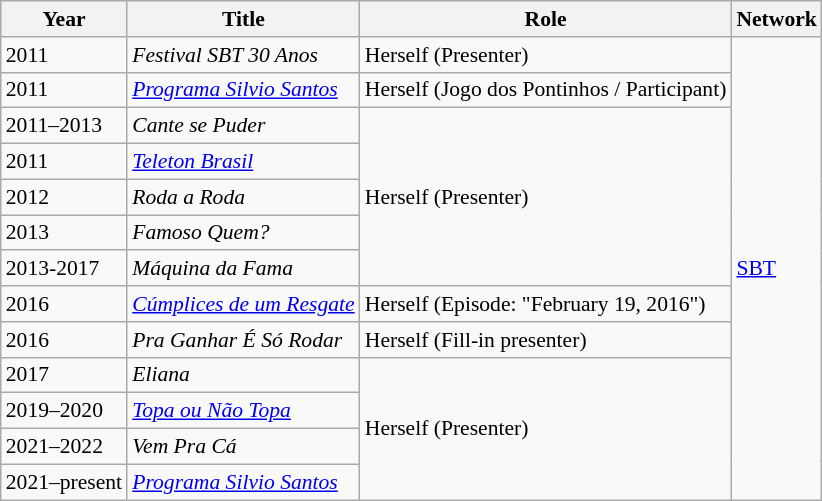<table class="wikitable" style="font-size: 90%;">
<tr>
<th>Year</th>
<th>Title</th>
<th>Role</th>
<th>Network</th>
</tr>
<tr>
<td>2011</td>
<td><em>Festival SBT 30 Anos</em></td>
<td>Herself (Presenter)</td>
<td rowspan=13><a href='#'>SBT</a></td>
</tr>
<tr>
<td>2011</td>
<td><em><a href='#'>Programa Silvio Santos</a></em></td>
<td>Herself (Jogo dos Pontinhos / Participant)</td>
</tr>
<tr>
<td>2011–2013</td>
<td><em>Cante se Puder</em></td>
<td rowspan=5>Herself (Presenter)</td>
</tr>
<tr>
<td>2011</td>
<td><em><a href='#'>Teleton Brasil</a></em></td>
</tr>
<tr>
<td>2012</td>
<td><em>Roda a Roda</em></td>
</tr>
<tr>
<td>2013</td>
<td><em>Famoso Quem?</em></td>
</tr>
<tr>
<td>2013-2017</td>
<td><em>Máquina da Fama</em></td>
</tr>
<tr>
<td>2016</td>
<td><em><a href='#'>Cúmplices de um Resgate</a></em></td>
<td>Herself (Episode: "February 19, 2016")</td>
</tr>
<tr>
<td>2016</td>
<td><em>Pra Ganhar É Só Rodar</em></td>
<td>Herself (Fill-in presenter)</td>
</tr>
<tr>
<td>2017</td>
<td><em>Eliana</em></td>
<td rowspan="4">Herself (Presenter)</td>
</tr>
<tr>
<td>2019–2020</td>
<td><em><a href='#'>Topa ou Não Topa</a></em></td>
</tr>
<tr>
<td>2021–2022</td>
<td><em>Vem Pra Cá</em></td>
</tr>
<tr>
<td>2021–present</td>
<td><em><a href='#'>Programa Silvio Santos</a></em></td>
</tr>
</table>
